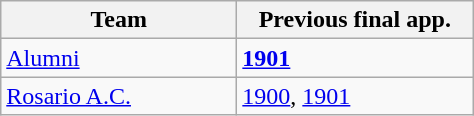<table class="wikitable">
<tr>
<th width=150px>Team</th>
<th width=150px>Previous final app.</th>
</tr>
<tr>
<td> <a href='#'>Alumni</a></td>
<td><strong><a href='#'>1901</a></strong></td>
</tr>
<tr>
<td> <a href='#'>Rosario A.C.</a></td>
<td><a href='#'>1900</a>, <a href='#'>1901</a></td>
</tr>
</table>
